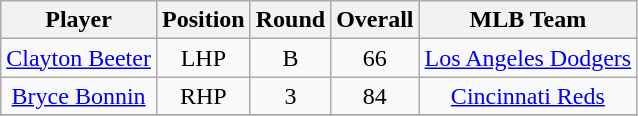<table class="wikitable" style="text-align:center">
<tr>
<th>Player</th>
<th>Position</th>
<th>Round</th>
<th>Overall</th>
<th>MLB Team</th>
</tr>
<tr>
<td><a href='#'>Clayton Beeter</a></td>
<td>LHP</td>
<td>B</td>
<td>66</td>
<td><a href='#'>Los Angeles Dodgers</a></td>
</tr>
<tr>
<td><a href='#'>Bryce Bonnin</a></td>
<td>RHP</td>
<td>3</td>
<td>84</td>
<td><a href='#'>Cincinnati Reds</a></td>
</tr>
<tr>
</tr>
</table>
